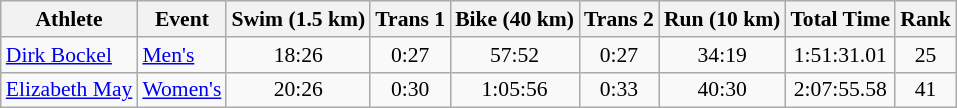<table class="wikitable" style="font-size:90%">
<tr>
<th>Athlete</th>
<th>Event</th>
<th>Swim (1.5 km)</th>
<th>Trans 1</th>
<th>Bike (40 km)</th>
<th>Trans 2</th>
<th>Run (10 km)</th>
<th>Total Time</th>
<th>Rank</th>
</tr>
<tr align=center>
<td align=left><a href='#'>Dirk Bockel</a></td>
<td align=left><a href='#'>Men's</a></td>
<td>18:26</td>
<td>0:27</td>
<td>57:52</td>
<td>0:27</td>
<td>34:19</td>
<td>1:51:31.01</td>
<td>25</td>
</tr>
<tr align=center>
<td align=left><a href='#'>Elizabeth May</a></td>
<td align=left><a href='#'>Women's</a></td>
<td>20:26</td>
<td>0:30</td>
<td>1:05:56</td>
<td>0:33</td>
<td>40:30</td>
<td>2:07:55.58</td>
<td>41</td>
</tr>
</table>
